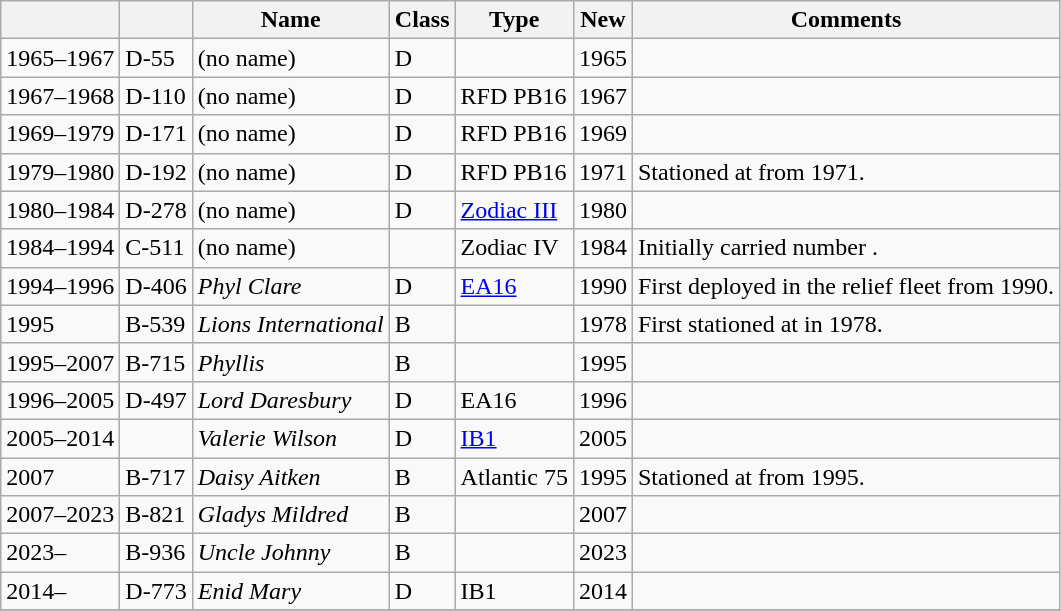<table class="wikitable sortable">
<tr>
<th></th>
<th></th>
<th>Name</th>
<th>Class</th>
<th>Type</th>
<th>New</th>
<th class=unsortable>Comments</th>
</tr>
<tr>
<td>1965–1967</td>
<td sortkey="D-055">D-55</td>
<td>(no name)</td>
<td>D</td>
<td></td>
<td>1965</td>
<td></td>
</tr>
<tr>
<td>1967–1968</td>
<td>D-110</td>
<td>(no name)</td>
<td>D</td>
<td>RFD PB16</td>
<td>1967</td>
<td></td>
</tr>
<tr>
<td>1969–1979</td>
<td>D-171</td>
<td>(no name)</td>
<td>D</td>
<td>RFD PB16</td>
<td>1969</td>
<td></td>
</tr>
<tr>
<td>1979–1980</td>
<td>D-192</td>
<td>(no name)</td>
<td>D</td>
<td>RFD PB16</td>
<td>1971</td>
<td>Stationed at  from 1971.</td>
</tr>
<tr>
<td>1980–1984</td>
<td>D-278</td>
<td>(no name)</td>
<td>D</td>
<td><a href='#'>Zodiac III</a></td>
<td>1980</td>
<td></td>
</tr>
<tr>
<td>1984–1994</td>
<td>C-511</td>
<td>(no name)</td>
<td></td>
<td>Zodiac IV</td>
<td>1984</td>
<td>Initially carried number .</td>
</tr>
<tr>
<td>1994–1996</td>
<td>D-406</td>
<td><em>Phyl Clare</em></td>
<td>D</td>
<td><a href='#'>EA16</a></td>
<td>1990</td>
<td>First deployed in the relief fleet from 1990.</td>
</tr>
<tr>
<td>1995</td>
<td>B-539</td>
<td><em>Lions International </em></td>
<td>B</td>
<td></td>
<td>1978</td>
<td>First stationed at  in 1978.</td>
</tr>
<tr>
<td>1995–2007</td>
<td>B-715</td>
<td><em>Phyllis</em></td>
<td>B</td>
<td></td>
<td>1995</td>
<td></td>
</tr>
<tr>
<td>1996–2005</td>
<td>D-497</td>
<td><em>Lord Daresbury</em></td>
<td>D</td>
<td>EA16</td>
<td>1996</td>
<td></td>
</tr>
<tr>
<td>2005–2014</td>
<td></td>
<td><em>Valerie Wilson</em></td>
<td>D</td>
<td><a href='#'>IB1</a></td>
<td>2005</td>
<td></td>
</tr>
<tr>
<td>2007</td>
<td>B-717</td>
<td><em>Daisy Aitken</em></td>
<td>B</td>
<td>Atlantic 75</td>
<td>1995</td>
<td>Stationed at  from 1995.</td>
</tr>
<tr>
<td>2007–2023</td>
<td>B-821</td>
<td><em>Gladys Mildred</em></td>
<td>B</td>
<td></td>
<td>2007</td>
<td></td>
</tr>
<tr>
<td>2023–</td>
<td>B-936</td>
<td><em>Uncle Johnny</em></td>
<td>B</td>
<td></td>
<td>2023</td>
<td></td>
</tr>
<tr>
<td>2014–</td>
<td>D-773</td>
<td><em>Enid Mary</em></td>
<td>D</td>
<td>IB1</td>
<td>2014</td>
<td></td>
</tr>
<tr>
</tr>
</table>
